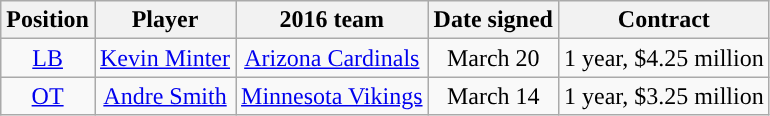<table class="wikitable" style="text-align:center">
<tr>
<th>Position</th>
<th>Player</th>
<th>2016 team</th>
<th>Date signed</th>
<th>Contract</th>
</tr>
<tr>
<td><a href='#'>LB</a></td>
<td><a href='#'>Kevin Minter</a></td>
<td><a href='#'>Arizona Cardinals</a></td>
<td>March 20</td>
<td>1 year, $4.25 million</td>
</tr>
<tr>
<td><a href='#'>OT</a></td>
<td><a href='#'>Andre Smith</a></td>
<td><a href='#'>Minnesota Vikings</a></td>
<td>March 14</td>
<td>1 year, $3.25 million</td>
</tr>
</table>
